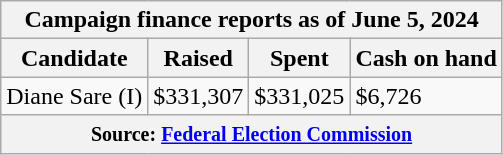<table class="wikitable sortable">
<tr>
<th colspan=4>Campaign finance reports as of June 5, 2024</th>
</tr>
<tr style="text-align:center;">
<th>Candidate</th>
<th>Raised</th>
<th>Spent</th>
<th>Cash on hand</th>
</tr>
<tr>
<td>Diane Sare (I)</td>
<td>$331,307</td>
<td>$331,025</td>
<td>$6,726</td>
</tr>
<tr>
<th colspan="4"><small>Source: <a href='#'>Federal Election Commission</a></small></th>
</tr>
</table>
